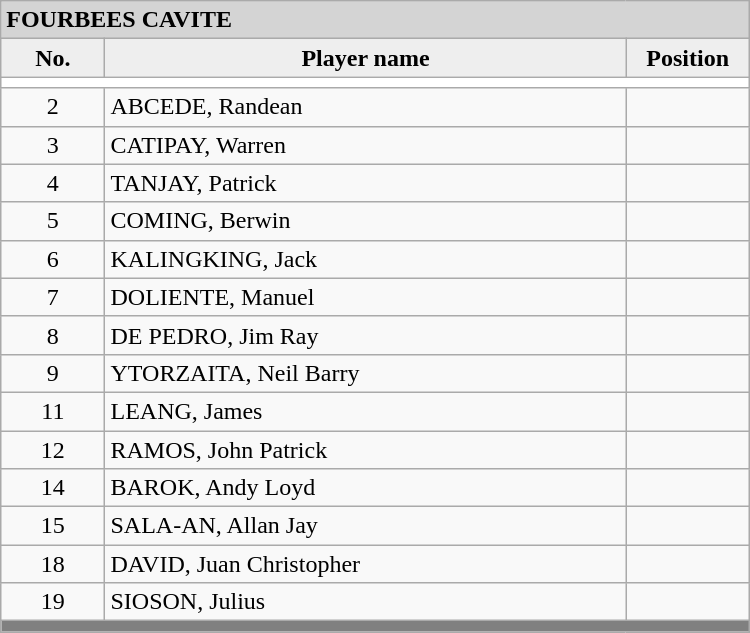<table class='wikitable mw-collapsible mw-collapsed' style='text-align: center; width: 500px; border: none;'>
<tr>
<th style="background:#D4D4D4; text-align:left;" colspan=3>FOURBEES CAVITE</th>
</tr>
<tr style="background:#EEEEEE; font-weight:bold;">
<td width=10%>No.</td>
<td width=50%>Player name</td>
<td width=10%>Position</td>
</tr>
<tr style="background:#FFFFFF;">
<td colspan=3 align=center></td>
</tr>
<tr>
<td align=center>2</td>
<td align=left>ABCEDE, Randean</td>
<td align=center></td>
</tr>
<tr>
<td align=center>3</td>
<td align=left>CATIPAY, Warren</td>
<td align=center></td>
</tr>
<tr>
<td align=center>4</td>
<td align=left>TANJAY, Patrick</td>
<td align=center></td>
</tr>
<tr>
<td align=center>5</td>
<td align=left>COMING, Berwin</td>
<td align=center></td>
</tr>
<tr>
<td align=center>6</td>
<td align=left>KALINGKING, Jack</td>
<td align=center></td>
</tr>
<tr>
<td align=center>7</td>
<td align=left>DOLIENTE, Manuel</td>
<td align=center></td>
</tr>
<tr>
<td align=center>8</td>
<td align=left>DE PEDRO, Jim Ray</td>
<td align=center></td>
</tr>
<tr>
<td align=center>9</td>
<td align=left>YTORZAITA, Neil Barry</td>
<td align=center></td>
</tr>
<tr>
<td align=center>11</td>
<td align=left>LEANG, James</td>
<td align=center></td>
</tr>
<tr>
<td align=center>12</td>
<td align=left>RAMOS, John Patrick</td>
<td align=center></td>
</tr>
<tr>
<td align=center>14</td>
<td align=left>BAROK, Andy Loyd</td>
<td align=center></td>
</tr>
<tr>
<td align=center>15</td>
<td align=left>SALA-AN, Allan Jay</td>
<td align=center></td>
</tr>
<tr>
<td align=center>18</td>
<td align=left>DAVID, Juan Christopher</td>
<td align=center></td>
</tr>
<tr>
<td align=center>19</td>
<td align=left>SIOSON, Julius</td>
<td align=center></td>
</tr>
<tr>
<th style="background:gray;" colspan=3></th>
</tr>
<tr>
</tr>
</table>
